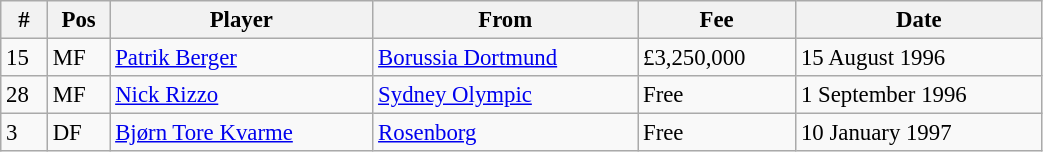<table width=55% class="wikitable" style="text-align:center; font-size:95%; text-align:left">
<tr>
<th>#</th>
<th>Pos</th>
<th>Player</th>
<th>From</th>
<th>Fee</th>
<th>Date</th>
</tr>
<tr --->
<td>15</td>
<td>MF</td>
<td> <a href='#'>Patrik Berger</a></td>
<td> <a href='#'>Borussia Dortmund</a></td>
<td>£3,250,000</td>
<td>15 August 1996</td>
</tr>
<tr --->
<td>28</td>
<td>MF</td>
<td> <a href='#'>Nick Rizzo</a></td>
<td> <a href='#'>Sydney Olympic</a></td>
<td>Free</td>
<td>1 September 1996</td>
</tr>
<tr --->
<td>3</td>
<td>DF</td>
<td> <a href='#'>Bjørn Tore Kvarme</a></td>
<td> <a href='#'>Rosenborg</a></td>
<td>Free</td>
<td>10 January 1997</td>
</tr>
</table>
